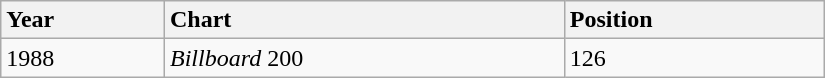<table class="wikitable" style="width:550px;">
<tr>
<th style="text-align:left; vertical-align:top;">Year</th>
<th style="text-align:left; vertical-align:top;">Chart</th>
<th style="text-align:left; vertical-align:top;">Position</th>
</tr>
<tr style="text-align:left; vertical-align:top;">
<td>1988</td>
<td><em>Billboard</em> 200</td>
<td>126</td>
</tr>
</table>
